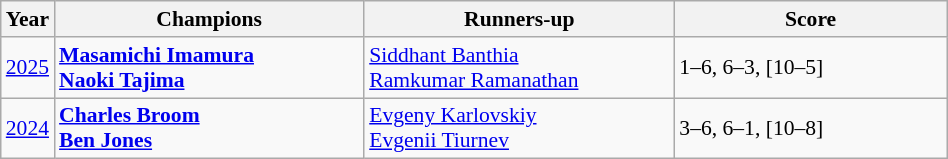<table class="wikitable" style="font-size:90%">
<tr>
<th>Year</th>
<th width="200">Champions</th>
<th width="200">Runners-up</th>
<th width="175">Score</th>
</tr>
<tr>
<td><a href='#'>2025</a></td>
<td> <strong><a href='#'>Masamichi Imamura</a></strong><br> <strong><a href='#'>Naoki Tajima</a></strong></td>
<td> <a href='#'>Siddhant Banthia</a><br> <a href='#'>Ramkumar Ramanathan</a></td>
<td>1–6, 6–3, [10–5]</td>
</tr>
<tr>
<td><a href='#'>2024</a></td>
<td> <strong><a href='#'>Charles Broom</a></strong><br> <strong><a href='#'>Ben Jones</a></strong></td>
<td> <a href='#'>Evgeny Karlovskiy</a><br> <a href='#'>Evgenii Tiurnev</a></td>
<td>3–6, 6–1, [10–8]</td>
</tr>
</table>
